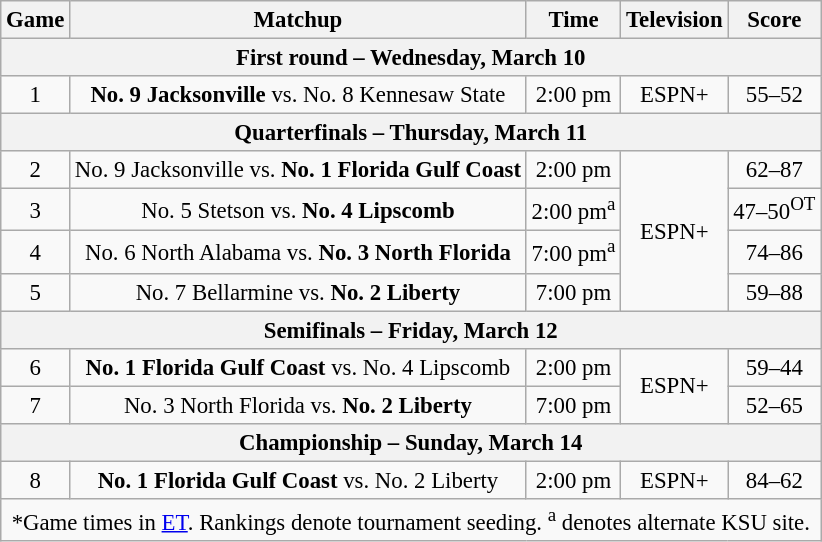<table class="wikitable" style="font-size: 95%; text-align:center">
<tr>
<th>Game</th>
<th>Matchup</th>
<th>Time</th>
<th>Television</th>
<th>Score</th>
</tr>
<tr align="center">
<th colspan=6>First round – Wednesday, March 10</th>
</tr>
<tr align="center">
<td>1</td>
<td><strong>No. 9 Jacksonville</strong> vs. No. 8 Kennesaw State</td>
<td>2:00 pm</td>
<td>ESPN+</td>
<td>55–52</td>
</tr>
<tr>
<th colspan=6>Quarterfinals – Thursday, March 11</th>
</tr>
<tr>
<td>2</td>
<td>No. 9 Jacksonville vs. <strong>No. 1 Florida Gulf Coast</strong></td>
<td>2:00 pm</td>
<td rowspan=4>ESPN+</td>
<td>62–87</td>
</tr>
<tr>
<td>3</td>
<td>No. 5 Stetson vs. <strong>No. 4 Lipscomb</strong></td>
<td>2:00 pm<sup>a</sup></td>
<td>47–50<sup>OT</sup></td>
</tr>
<tr>
<td>4</td>
<td>No. 6 North Alabama vs. <strong>No. 3 North Florida</strong></td>
<td>7:00 pm<sup>a</sup></td>
<td>74–86</td>
</tr>
<tr>
<td>5</td>
<td>No. 7 Bellarmine vs. <strong>No. 2 Liberty</strong></td>
<td>7:00 pm</td>
<td>59–88</td>
</tr>
<tr>
<th colspan=6>Semifinals – Friday, March 12</th>
</tr>
<tr>
<td>6</td>
<td><strong>No. 1 Florida Gulf Coast</strong> vs. No. 4 Lipscomb</td>
<td>2:00 pm</td>
<td rowspan=2>ESPN+</td>
<td>59–44</td>
</tr>
<tr>
<td>7</td>
<td>No. 3 North Florida vs. <strong>No. 2 Liberty</strong></td>
<td>7:00 pm</td>
<td>52–65</td>
</tr>
<tr>
<th colspan=6>Championship – Sunday, March 14</th>
</tr>
<tr>
<td>8</td>
<td><strong>No. 1 Florida Gulf Coast</strong> vs. No. 2 Liberty</td>
<td>2:00 pm</td>
<td>ESPN+</td>
<td>84–62</td>
</tr>
<tr>
<td colspan=5>*Game times in <a href='#'>ET</a>. Rankings denote tournament seeding. <sup>a</sup> denotes alternate KSU site.</td>
</tr>
</table>
